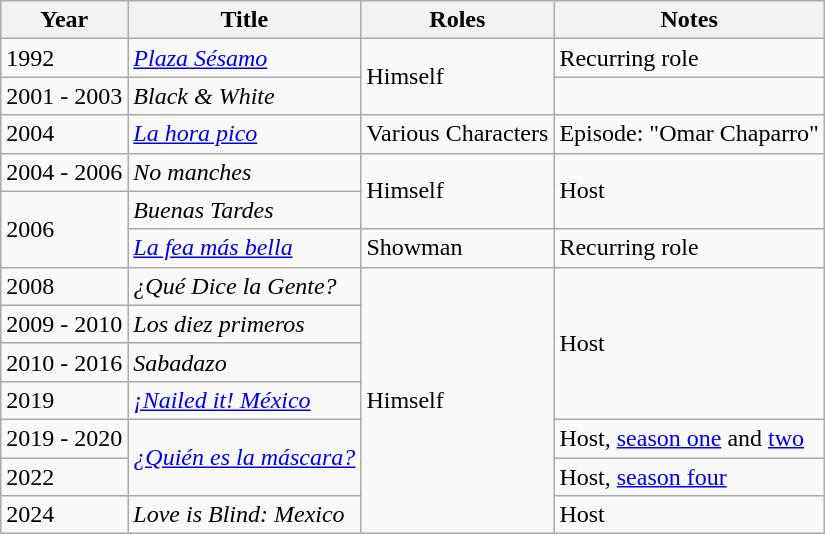<table class="wikitable sortable">
<tr>
<th>Year</th>
<th>Title</th>
<th>Roles</th>
<th>Notes</th>
</tr>
<tr>
<td>1992</td>
<td><em><a href='#'>Plaza Sésamo</a></em></td>
<td rowspan="2">Himself</td>
<td>Recurring role</td>
</tr>
<tr>
<td>2001 - 2003</td>
<td><em>Black & White</em></td>
<td></td>
</tr>
<tr>
<td>2004</td>
<td><em><a href='#'>La hora pico</a></em></td>
<td>Various Characters</td>
<td>Episode: "Omar Chaparro"</td>
</tr>
<tr>
<td>2004 - 2006</td>
<td><em>No manches</em></td>
<td rowspan="2">Himself</td>
<td rowspan="2">Host</td>
</tr>
<tr>
<td rowspan="2">2006</td>
<td><em>Buenas Tardes</em></td>
</tr>
<tr>
<td><em><a href='#'>La fea más bella</a></em></td>
<td>Showman</td>
<td>Recurring role</td>
</tr>
<tr>
<td>2008</td>
<td><em>¿Qué Dice la Gente?</em></td>
<td rowspan="7">Himself</td>
<td rowspan="4">Host</td>
</tr>
<tr>
<td>2009 - 2010</td>
<td><em>Los diez primeros</em></td>
</tr>
<tr>
<td>2010 - 2016</td>
<td><em>Sabadazo</em></td>
</tr>
<tr>
<td>2019</td>
<td><em><a href='#'>¡Nailed it! México</a></em></td>
</tr>
<tr>
<td>2019 - 2020</td>
<td rowspan="2"><em><a href='#'>¿Quién es la máscara?</a></em></td>
<td>Host, <a href='#'>season one</a> and <a href='#'>two</a></td>
</tr>
<tr>
<td>2022</td>
<td>Host, <a href='#'>season four</a></td>
</tr>
<tr>
<td>2024</td>
<td><em>Love is Blind: Mexico</em></td>
<td>Host</td>
</tr>
</table>
